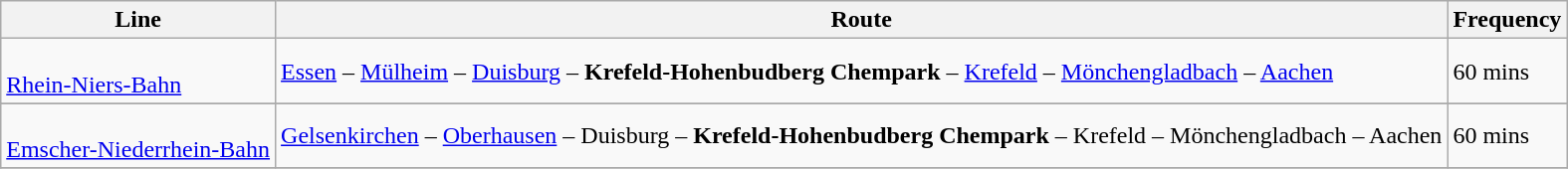<table class="wikitable">
<tr>
<th>Line</th>
<th>Route</th>
<th>Frequency</th>
</tr>
<tr>
<td><br><a href='#'>Rhein-Niers-Bahn</a></td>
<td><a href='#'>Essen</a> – <a href='#'>Mülheim</a> – <a href='#'>Duisburg</a> – <strong>Krefeld-Hohenbudberg Chempark</strong> – <a href='#'>Krefeld</a> – <a href='#'>Mönchengladbach</a> – <a href='#'>Aachen</a></td>
<td>60 mins</td>
</tr>
<tr>
</tr>
<tr>
<td><br><a href='#'>Emscher-Niederrhein-Bahn</a></td>
<td><a href='#'>Gelsenkirchen</a> – <a href='#'>Oberhausen</a> – Duisburg – <strong>Krefeld-Hohenbudberg Chempark</strong> – Krefeld – Mönchengladbach – Aachen</td>
<td>60 mins</td>
</tr>
<tr>
</tr>
</table>
